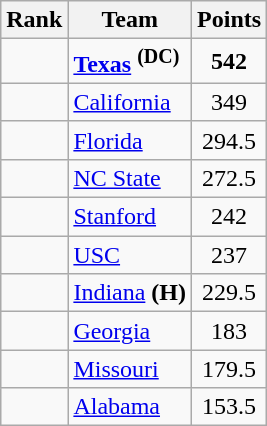<table class="wikitable sortable" style="text-align:center">
<tr>
<th>Rank</th>
<th>Team</th>
<th>Points</th>
</tr>
<tr>
<td></td>
<td align=left><strong><a href='#'>Texas</a></strong> <strong><sup>(DC)</sup></strong></td>
<td><strong>542</strong></td>
</tr>
<tr>
<td></td>
<td align=left><a href='#'>California</a></td>
<td>349</td>
</tr>
<tr>
<td></td>
<td align=left><a href='#'>Florida</a></td>
<td>294.5</td>
</tr>
<tr>
<td></td>
<td align=left><a href='#'>NC State</a></td>
<td>272.5</td>
</tr>
<tr>
<td></td>
<td align=left><a href='#'>Stanford</a></td>
<td>242</td>
</tr>
<tr>
<td></td>
<td align=left><a href='#'>USC</a></td>
<td>237</td>
</tr>
<tr>
<td></td>
<td align=left><a href='#'>Indiana</a> <strong>(H)</strong></td>
<td>229.5</td>
</tr>
<tr>
<td></td>
<td align=left><a href='#'>Georgia</a></td>
<td>183</td>
</tr>
<tr>
<td></td>
<td align=left><a href='#'>Missouri</a></td>
<td>179.5</td>
</tr>
<tr>
<td></td>
<td align=left><a href='#'>Alabama</a></td>
<td>153.5</td>
</tr>
</table>
